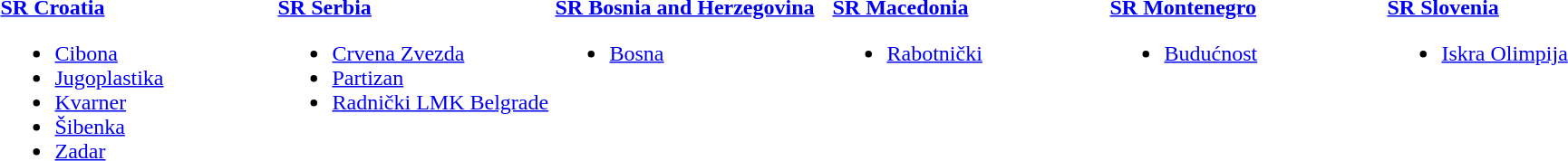<table>
<tr>
<td style="width:200px; vertical-align:top;"><br><strong> <a href='#'>SR Croatia</a></strong><ul><li><a href='#'>Cibona</a></li><li><a href='#'>Jugoplastika</a></li><li><a href='#'>Kvarner</a></li><li><a href='#'>Šibenka</a></li><li><a href='#'>Zadar</a></li></ul></td>
<td style="width:200px; vertical-align:top;"><br><strong> <a href='#'>SR Serbia</a></strong><ul><li><a href='#'>Crvena Zvezda</a></li><li><a href='#'>Partizan</a></li><li><a href='#'>Radnički LMK Belgrade</a></li></ul></td>
<td style="width:200px; vertical-align:top;"><br><strong> <a href='#'>SR Bosnia and Herzegovina</a></strong><ul><li><a href='#'>Bosna</a></li></ul></td>
<td style="width:200px; vertical-align:top;"><br><strong> <a href='#'>SR Macedonia</a></strong><ul><li><a href='#'>Rabotnički</a></li></ul></td>
<td style="width:200px; vertical-align:top;"><br><strong> <a href='#'>SR Montenegro</a></strong><ul><li><a href='#'>Budućnost</a></li></ul></td>
<td style="width:200px; vertical-align:top;"><br><strong> <a href='#'>SR Slovenia</a></strong><ul><li><a href='#'>Iskra Olimpija</a></li></ul></td>
</tr>
</table>
